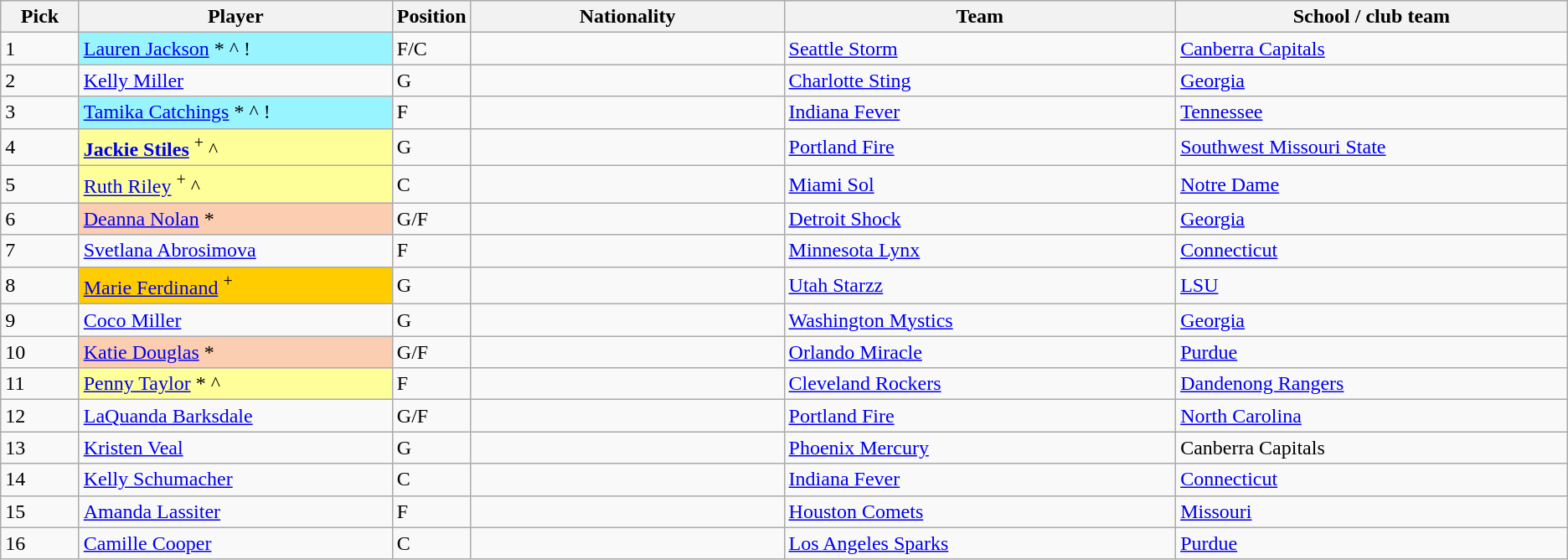<table class="wikitable sortable">
<tr>
<th style="width:5%;">Pick</th>
<th style="width:20%;">Player</th>
<th style="width:5%;">Position</th>
<th style="width:20%;">Nationality</th>
<th style="width:25%;">Team</th>
<th style="width:25%;">School / club team</th>
</tr>
<tr>
<td>1</td>
<td bgcolor="#98f5ff"><a href='#'>Lauren Jackson</a> * ^ !</td>
<td>F/C</td>
<td></td>
<td><a href='#'>Seattle Storm</a></td>
<td><a href='#'>Canberra Capitals</a> </td>
</tr>
<tr>
<td>2</td>
<td><a href='#'>Kelly Miller</a></td>
<td>G</td>
<td></td>
<td><a href='#'>Charlotte Sting</a></td>
<td><a href='#'>Georgia</a></td>
</tr>
<tr>
<td>3</td>
<td bgcolor="#98f5ff"><a href='#'>Tamika Catchings</a> * ^ !</td>
<td>F</td>
<td></td>
<td><a href='#'>Indiana Fever</a></td>
<td><a href='#'>Tennessee</a></td>
</tr>
<tr>
<td>4</td>
<td bgcolor="#FFFF99"><strong><a href='#'>Jackie Stiles</a></strong> <sup>+</sup> ^</td>
<td>G</td>
<td></td>
<td><a href='#'>Portland Fire</a></td>
<td><a href='#'>Southwest Missouri State</a></td>
</tr>
<tr>
<td>5</td>
<td bgcolor="#FFFF99"><a href='#'>Ruth Riley</a> <sup>+</sup> ^</td>
<td>C</td>
<td></td>
<td><a href='#'>Miami Sol</a></td>
<td><a href='#'>Notre Dame</a></td>
</tr>
<tr>
<td>6</td>
<td bgcolor="#FBCEB1"><a href='#'>Deanna Nolan</a> *</td>
<td>G/F</td>
<td></td>
<td><a href='#'>Detroit Shock</a></td>
<td><a href='#'>Georgia</a></td>
</tr>
<tr>
<td>7</td>
<td><a href='#'>Svetlana Abrosimova</a></td>
<td>F</td>
<td></td>
<td><a href='#'>Minnesota Lynx</a></td>
<td><a href='#'>Connecticut</a></td>
</tr>
<tr>
<td>8</td>
<td bgcolor="#FFCC00"><a href='#'>Marie Ferdinand</a> <sup>+</sup></td>
<td>G</td>
<td></td>
<td><a href='#'>Utah Starzz</a></td>
<td><a href='#'>LSU</a></td>
</tr>
<tr>
<td>9</td>
<td><a href='#'>Coco Miller</a></td>
<td>G</td>
<td></td>
<td><a href='#'>Washington Mystics</a></td>
<td><a href='#'>Georgia</a></td>
</tr>
<tr>
<td>10</td>
<td bgcolor="#FBCEB1"><a href='#'>Katie Douglas</a> *</td>
<td>G/F</td>
<td></td>
<td><a href='#'>Orlando Miracle</a></td>
<td><a href='#'>Purdue</a></td>
</tr>
<tr>
<td>11</td>
<td bgcolor="#FFFF99"><a href='#'>Penny Taylor</a> * ^</td>
<td>F</td>
<td></td>
<td><a href='#'>Cleveland Rockers</a></td>
<td><a href='#'>Dandenong Rangers</a> </td>
</tr>
<tr>
<td>12</td>
<td><a href='#'>LaQuanda Barksdale</a></td>
<td>G/F</td>
<td></td>
<td><a href='#'>Portland Fire</a> </td>
<td><a href='#'>North Carolina</a></td>
</tr>
<tr>
<td>13</td>
<td><a href='#'>Kristen Veal</a></td>
<td>G</td>
<td></td>
<td><a href='#'>Phoenix Mercury</a></td>
<td>Canberra Capitals </td>
</tr>
<tr>
<td>14</td>
<td><a href='#'>Kelly Schumacher</a></td>
<td>C</td>
<td></td>
<td><a href='#'>Indiana Fever</a> </td>
<td><a href='#'>Connecticut</a></td>
</tr>
<tr>
<td>15</td>
<td><a href='#'>Amanda Lassiter</a></td>
<td>F</td>
<td></td>
<td><a href='#'>Houston Comets</a></td>
<td><a href='#'>Missouri</a></td>
</tr>
<tr>
<td>16</td>
<td><a href='#'>Camille Cooper</a></td>
<td>C</td>
<td></td>
<td><a href='#'>Los Angeles Sparks</a></td>
<td><a href='#'>Purdue</a></td>
</tr>
</table>
